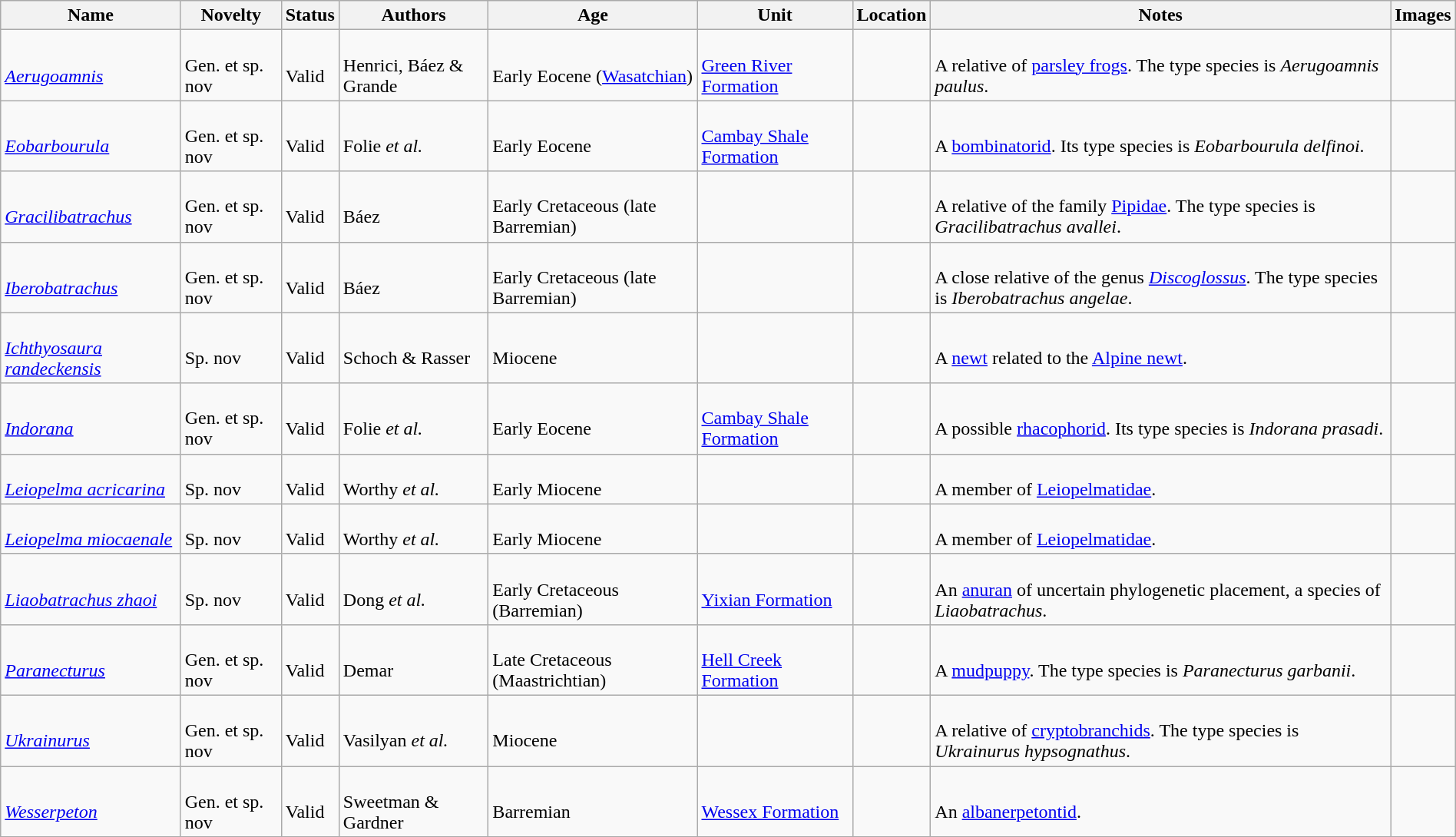<table class="wikitable sortable" align="center" width="100%">
<tr>
<th>Name</th>
<th>Novelty</th>
<th>Status</th>
<th>Authors</th>
<th>Age</th>
<th>Unit</th>
<th>Location</th>
<th>Notes</th>
<th>Images</th>
</tr>
<tr>
<td><br><em><a href='#'>Aerugoamnis</a></em></td>
<td><br>Gen. et sp. nov</td>
<td><br>Valid</td>
<td><br>Henrici, Báez & Grande</td>
<td><br>Early Eocene (<a href='#'>Wasatchian</a>)</td>
<td><br><a href='#'>Green River Formation</a></td>
<td><br></td>
<td><br>A relative of <a href='#'>parsley frogs</a>. The type species is <em>Aerugoamnis paulus</em>.</td>
<td></td>
</tr>
<tr>
<td><br><em><a href='#'>Eobarbourula</a></em></td>
<td><br>Gen. et sp. nov</td>
<td><br>Valid</td>
<td><br>Folie <em>et al.</em></td>
<td><br>Early Eocene</td>
<td><br><a href='#'>Cambay Shale Formation</a></td>
<td><br></td>
<td><br>A <a href='#'>bombinatorid</a>. Its type species is <em>Eobarbourula delfinoi</em>.</td>
<td></td>
</tr>
<tr>
<td><br><em><a href='#'>Gracilibatrachus</a></em></td>
<td><br>Gen. et sp. nov</td>
<td><br>Valid</td>
<td><br>Báez</td>
<td><br>Early Cretaceous (late Barremian)</td>
<td></td>
<td><br></td>
<td><br>A relative of the family <a href='#'>Pipidae</a>. The type species is <em>Gracilibatrachus avallei</em>.</td>
<td></td>
</tr>
<tr>
<td><br><em><a href='#'>Iberobatrachus</a></em></td>
<td><br>Gen. et sp. nov</td>
<td><br>Valid</td>
<td><br>Báez</td>
<td><br>Early Cretaceous (late Barremian)</td>
<td></td>
<td><br></td>
<td><br>A close relative of the genus <em><a href='#'>Discoglossus</a></em>. The type species is <em>Iberobatrachus angelae</em>.</td>
<td></td>
</tr>
<tr>
<td><br><em><a href='#'>Ichthyosaura randeckensis</a></em></td>
<td><br>Sp. nov</td>
<td><br>Valid</td>
<td><br>Schoch & Rasser</td>
<td><br>Miocene</td>
<td></td>
<td><br></td>
<td><br>A <a href='#'>newt</a> related to the <a href='#'>Alpine newt</a>.</td>
<td></td>
</tr>
<tr>
<td><br><em><a href='#'>Indorana</a></em></td>
<td><br>Gen. et sp. nov</td>
<td><br>Valid</td>
<td><br>Folie <em>et al.</em></td>
<td><br>Early Eocene</td>
<td><br><a href='#'>Cambay Shale Formation</a></td>
<td><br></td>
<td><br>A possible <a href='#'>rhacophorid</a>. Its type species is <em>Indorana prasadi</em>.</td>
<td></td>
</tr>
<tr>
<td><br><em><a href='#'>Leiopelma acricarina</a></em></td>
<td><br>Sp. nov</td>
<td><br>Valid</td>
<td><br>Worthy <em>et al.</em></td>
<td><br>Early Miocene</td>
<td></td>
<td><br></td>
<td><br>A member of <a href='#'>Leiopelmatidae</a>.</td>
<td></td>
</tr>
<tr>
<td><br><em><a href='#'>Leiopelma miocaenale</a></em></td>
<td><br>Sp. nov</td>
<td><br>Valid</td>
<td><br>Worthy <em>et al.</em></td>
<td><br>Early Miocene</td>
<td></td>
<td><br></td>
<td><br>A member of <a href='#'>Leiopelmatidae</a>.</td>
<td></td>
</tr>
<tr>
<td><br><em><a href='#'>Liaobatrachus zhaoi</a></em></td>
<td><br>Sp. nov</td>
<td><br>Valid</td>
<td><br>Dong <em>et al.</em></td>
<td><br>Early Cretaceous (Barremian)</td>
<td><br><a href='#'>Yixian Formation</a></td>
<td><br></td>
<td><br>An <a href='#'>anuran</a> of uncertain phylogenetic placement, a species of <em>Liaobatrachus</em>.</td>
<td></td>
</tr>
<tr>
<td><br><em><a href='#'>Paranecturus</a></em></td>
<td><br>Gen. et sp. nov</td>
<td><br>Valid</td>
<td><br>Demar</td>
<td><br>Late Cretaceous (Maastrichtian)</td>
<td><br><a href='#'>Hell Creek Formation</a></td>
<td><br></td>
<td><br>A <a href='#'>mudpuppy</a>. The type species is <em>Paranecturus garbanii</em>.</td>
<td></td>
</tr>
<tr>
<td><br><em><a href='#'>Ukrainurus</a></em></td>
<td><br>Gen. et sp. nov</td>
<td><br>Valid</td>
<td><br>Vasilyan <em>et al.</em></td>
<td><br>Miocene</td>
<td></td>
<td><br></td>
<td><br>A relative of <a href='#'>cryptobranchids</a>. The type species is <em>Ukrainurus hypsognathus</em>.</td>
<td></td>
</tr>
<tr>
<td><br><em><a href='#'>Wesserpeton</a></em></td>
<td><br>Gen. et sp. nov</td>
<td><br>Valid</td>
<td><br>Sweetman  & Gardner</td>
<td><br>Barremian</td>
<td><br><a href='#'>Wessex Formation</a></td>
<td><br></td>
<td><br>An <a href='#'>albanerpetontid</a>.</td>
<td></td>
</tr>
<tr>
</tr>
</table>
